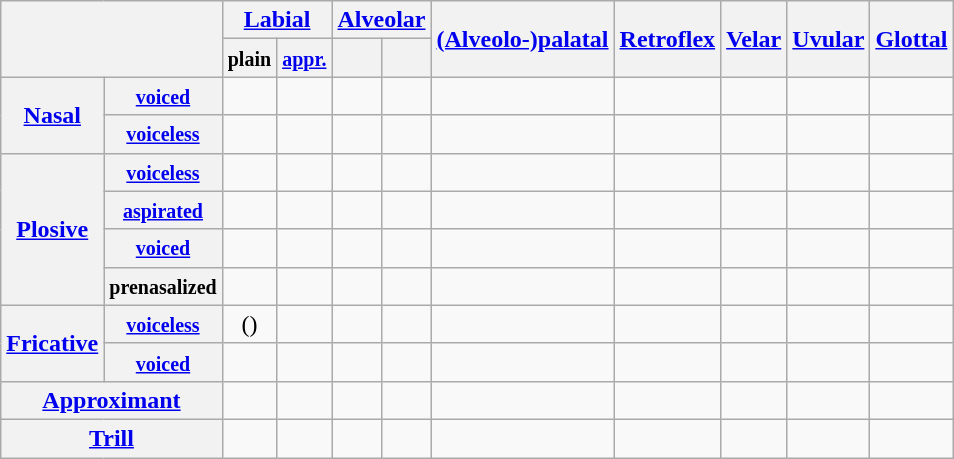<table class="wikitable" style="text-align:center">
<tr>
<th colspan="2" rowspan="2"></th>
<th colspan="2"><a href='#'>Labial</a></th>
<th colspan="2"><a href='#'>Alveolar</a></th>
<th rowspan="2"><a href='#'>(Alveolo-)palatal</a></th>
<th rowspan="2"><a href='#'>Retroflex</a></th>
<th rowspan="2"><a href='#'>Velar</a></th>
<th rowspan="2"><a href='#'>Uvular</a></th>
<th rowspan="2"><a href='#'>Glottal</a></th>
</tr>
<tr>
<th><small>plain</small></th>
<th><small><a href='#'>appr.</a></small></th>
<th></th>
<th></th>
</tr>
<tr>
<th rowspan="2"><a href='#'>Nasal</a></th>
<th><a href='#'><small>voiced</small></a></th>
<td></td>
<td></td>
<td></td>
<td></td>
<td></td>
<td></td>
<td></td>
<td></td>
<td></td>
</tr>
<tr>
<th><small><a href='#'>voiceless</a></small></th>
<td></td>
<td></td>
<td></td>
<td></td>
<td></td>
<td></td>
<td></td>
<td></td>
<td></td>
</tr>
<tr>
<th rowspan="4"><a href='#'>Plosive</a></th>
<th><small><a href='#'>voiceless</a></small></th>
<td></td>
<td></td>
<td></td>
<td></td>
<td></td>
<td></td>
<td></td>
<td></td>
<td></td>
</tr>
<tr>
<th><small><a href='#'>aspirated</a></small></th>
<td></td>
<td></td>
<td></td>
<td></td>
<td></td>
<td></td>
<td></td>
<td></td>
<td></td>
</tr>
<tr>
<th><small><a href='#'>voiced</a></small></th>
<td></td>
<td></td>
<td></td>
<td></td>
<td></td>
<td></td>
<td></td>
<td></td>
<td></td>
</tr>
<tr>
<th><small>prenasalized</small></th>
<td></td>
<td></td>
<td></td>
<td></td>
<td></td>
<td></td>
<td></td>
<td></td>
<td></td>
</tr>
<tr>
<th rowspan="2"><a href='#'>Fricative</a></th>
<th><small><a href='#'>voiceless</a></small></th>
<td>()</td>
<td></td>
<td></td>
<td></td>
<td></td>
<td></td>
<td></td>
<td></td>
<td></td>
</tr>
<tr>
<th><small><a href='#'>voiced</a></small></th>
<td></td>
<td></td>
<td></td>
<td></td>
<td></td>
<td></td>
<td></td>
<td></td>
<td></td>
</tr>
<tr>
<th colspan="2"><a href='#'>Approximant</a></th>
<td></td>
<td></td>
<td></td>
<td></td>
<td></td>
<td></td>
<td></td>
<td></td>
<td></td>
</tr>
<tr>
<th colspan="2"><a href='#'>Trill</a></th>
<td></td>
<td></td>
<td></td>
<td></td>
<td></td>
<td></td>
<td></td>
<td></td>
<td></td>
</tr>
</table>
